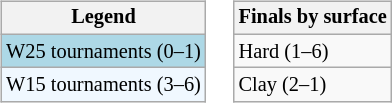<table>
<tr valign=top>
<td><br><table class=wikitable style=font-size:85%>
<tr>
<th>Legend</th>
</tr>
<tr style="background:lightblue;">
<td>W25 tournaments (0–1)</td>
</tr>
<tr style="background:#f0f8ff;">
<td>W15 tournaments (3–6)</td>
</tr>
</table>
</td>
<td><br><table class=wikitable style=font-size:85%>
<tr>
<th>Finals by surface</th>
</tr>
<tr>
<td>Hard (1–6)</td>
</tr>
<tr>
<td>Clay (2–1)</td>
</tr>
</table>
</td>
</tr>
</table>
